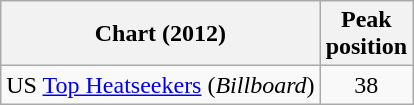<table class="wikitable">
<tr>
<th>Chart (2012)</th>
<th>Peak<br>position</th>
</tr>
<tr>
<td>US <a href='#'>Top Heatseekers</a> (<em>Billboard</em>)</td>
<td align="center">38</td>
</tr>
</table>
